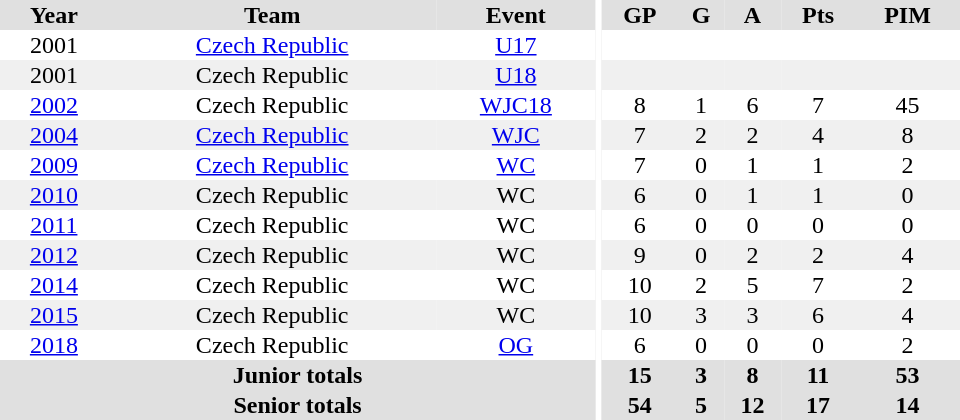<table border="0" cellpadding="1" cellspacing="0" ID="Table3" style="text-align:center; width:40em">
<tr ALIGN="center" bgcolor="#e0e0e0">
<th>Year</th>
<th>Team</th>
<th>Event</th>
<th rowspan="99" bgcolor="#ffffff"></th>
<th>GP</th>
<th>G</th>
<th>A</th>
<th>Pts</th>
<th>PIM</th>
</tr>
<tr>
<td>2001</td>
<td><a href='#'>Czech Republic</a></td>
<td><a href='#'>U17</a></td>
<td></td>
<td></td>
<td></td>
<td></td>
<td></td>
</tr>
<tr bgcolor="#f0f0f0">
<td>2001</td>
<td>Czech Republic</td>
<td><a href='#'>U18</a></td>
<td></td>
<td></td>
<td></td>
<td></td>
<td></td>
</tr>
<tr>
<td><a href='#'>2002</a></td>
<td>Czech Republic</td>
<td><a href='#'>WJC18</a></td>
<td>8</td>
<td>1</td>
<td>6</td>
<td>7</td>
<td>45</td>
</tr>
<tr bgcolor="#f0f0f0">
<td><a href='#'>2004</a></td>
<td><a href='#'>Czech Republic</a></td>
<td><a href='#'>WJC</a></td>
<td>7</td>
<td>2</td>
<td>2</td>
<td>4</td>
<td>8</td>
</tr>
<tr>
<td><a href='#'>2009</a></td>
<td><a href='#'>Czech Republic</a></td>
<td><a href='#'>WC</a></td>
<td>7</td>
<td>0</td>
<td>1</td>
<td>1</td>
<td>2</td>
</tr>
<tr bgcolor="#f0f0f0">
<td><a href='#'>2010</a></td>
<td>Czech Republic</td>
<td>WC</td>
<td>6</td>
<td>0</td>
<td>1</td>
<td>1</td>
<td>0</td>
</tr>
<tr>
<td><a href='#'>2011</a></td>
<td>Czech Republic</td>
<td>WC</td>
<td>6</td>
<td>0</td>
<td>0</td>
<td>0</td>
<td>0</td>
</tr>
<tr bgcolor="#f0f0f0">
<td><a href='#'>2012</a></td>
<td>Czech Republic</td>
<td>WC</td>
<td>9</td>
<td>0</td>
<td>2</td>
<td>2</td>
<td>4</td>
</tr>
<tr>
<td><a href='#'>2014</a></td>
<td>Czech Republic</td>
<td>WC</td>
<td>10</td>
<td>2</td>
<td>5</td>
<td>7</td>
<td>2</td>
</tr>
<tr bgcolor="#f0f0f0">
<td><a href='#'>2015</a></td>
<td>Czech Republic</td>
<td>WC</td>
<td>10</td>
<td>3</td>
<td>3</td>
<td>6</td>
<td>4</td>
</tr>
<tr>
<td><a href='#'>2018</a></td>
<td>Czech Republic</td>
<td><a href='#'>OG</a></td>
<td>6</td>
<td>0</td>
<td>0</td>
<td>0</td>
<td>2</td>
</tr>
<tr bgcolor="#e0e0e0">
<th colspan="3">Junior totals</th>
<th>15</th>
<th>3</th>
<th>8</th>
<th>11</th>
<th>53</th>
</tr>
<tr bgcolor="#e0e0e0">
<th colspan="3">Senior totals</th>
<th>54</th>
<th>5</th>
<th>12</th>
<th>17</th>
<th>14</th>
</tr>
</table>
